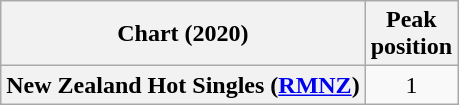<table class="wikitable sortable plainrowheaders" style="text-align:center">
<tr>
<th>Chart (2020)</th>
<th>Peak<br>position</th>
</tr>
<tr>
<th scope="row">New Zealand Hot Singles (<a href='#'>RMNZ</a>)</th>
<td>1</td>
</tr>
</table>
